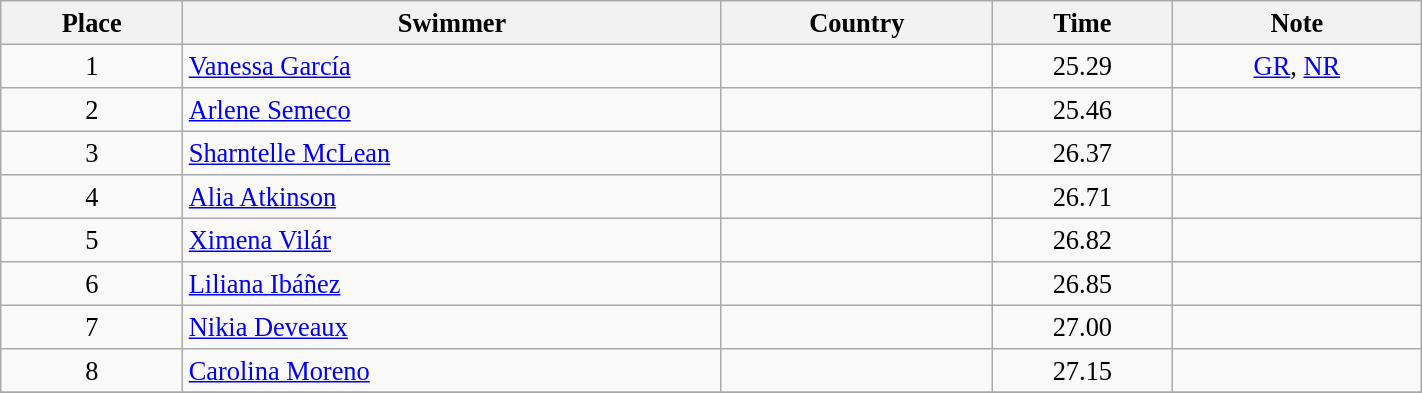<table class="wikitable" style=" text-align:center; font-size:110%;" width="75%">
<tr>
<th>Place</th>
<th>Swimmer</th>
<th>Country</th>
<th>Time</th>
<th>Note</th>
</tr>
<tr>
<td>1</td>
<td align=left><a href='#'>Vanessa García</a></td>
<td align=left></td>
<td>25.29</td>
<td><a href='#'>GR</a>, <a href='#'>NR</a></td>
</tr>
<tr>
<td>2</td>
<td align=left><a href='#'>Arlene Semeco</a></td>
<td align=left></td>
<td>25.46</td>
<td></td>
</tr>
<tr>
<td>3</td>
<td align=left><a href='#'>Sharntelle McLean</a></td>
<td align=left></td>
<td>26.37</td>
<td></td>
</tr>
<tr>
<td>4</td>
<td align=left><a href='#'>Alia Atkinson</a></td>
<td align=left></td>
<td>26.71</td>
<td></td>
</tr>
<tr>
<td>5</td>
<td align=left><a href='#'>Ximena Vilár</a></td>
<td align=left></td>
<td>26.82</td>
<td></td>
</tr>
<tr>
<td>6</td>
<td align=left><a href='#'>Liliana Ibáñez</a></td>
<td align=left></td>
<td>26.85</td>
<td></td>
</tr>
<tr>
<td>7</td>
<td align=left><a href='#'>Nikia Deveaux</a></td>
<td align=left></td>
<td>27.00</td>
<td></td>
</tr>
<tr>
<td>8</td>
<td align=left><a href='#'>Carolina Moreno</a></td>
<td align=left></td>
<td>27.15</td>
<td></td>
</tr>
<tr>
</tr>
</table>
